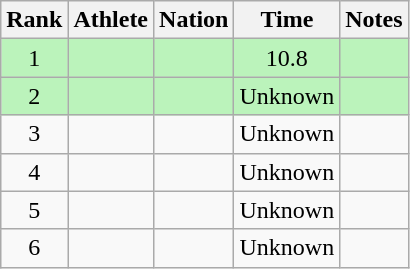<table class="wikitable sortable">
<tr>
<th>Rank</th>
<th>Athlete</th>
<th>Nation</th>
<th>Time</th>
<th>Notes</th>
</tr>
<tr style="background:#bbf3bb;">
<td align=center>1</td>
<td></td>
<td></td>
<td align=center>10.8</td>
<td align=center></td>
</tr>
<tr style="background:#bbf3bb;">
<td align=center>2</td>
<td></td>
<td></td>
<td align=center>Unknown</td>
<td align=center></td>
</tr>
<tr>
<td align=center>3</td>
<td></td>
<td></td>
<td align=center>Unknown</td>
<td></td>
</tr>
<tr>
<td align=center>4</td>
<td></td>
<td></td>
<td align=center>Unknown</td>
<td></td>
</tr>
<tr>
<td align=center>5</td>
<td></td>
<td></td>
<td align=center>Unknown</td>
<td></td>
</tr>
<tr>
<td align=center>6</td>
<td></td>
<td></td>
<td align=center>Unknown</td>
<td></td>
</tr>
</table>
